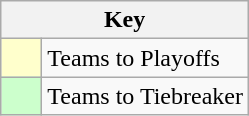<table class="wikitable" style="text-align: center;">
<tr>
<th colspan=2>Key</th>
</tr>
<tr>
<td style="background:#ffffcc; width:20px;"></td>
<td align=left>Teams to Playoffs</td>
</tr>
<tr>
<td style="background:#ccffcc; width:20px;"></td>
<td align=left>Teams to Tiebreaker</td>
</tr>
</table>
